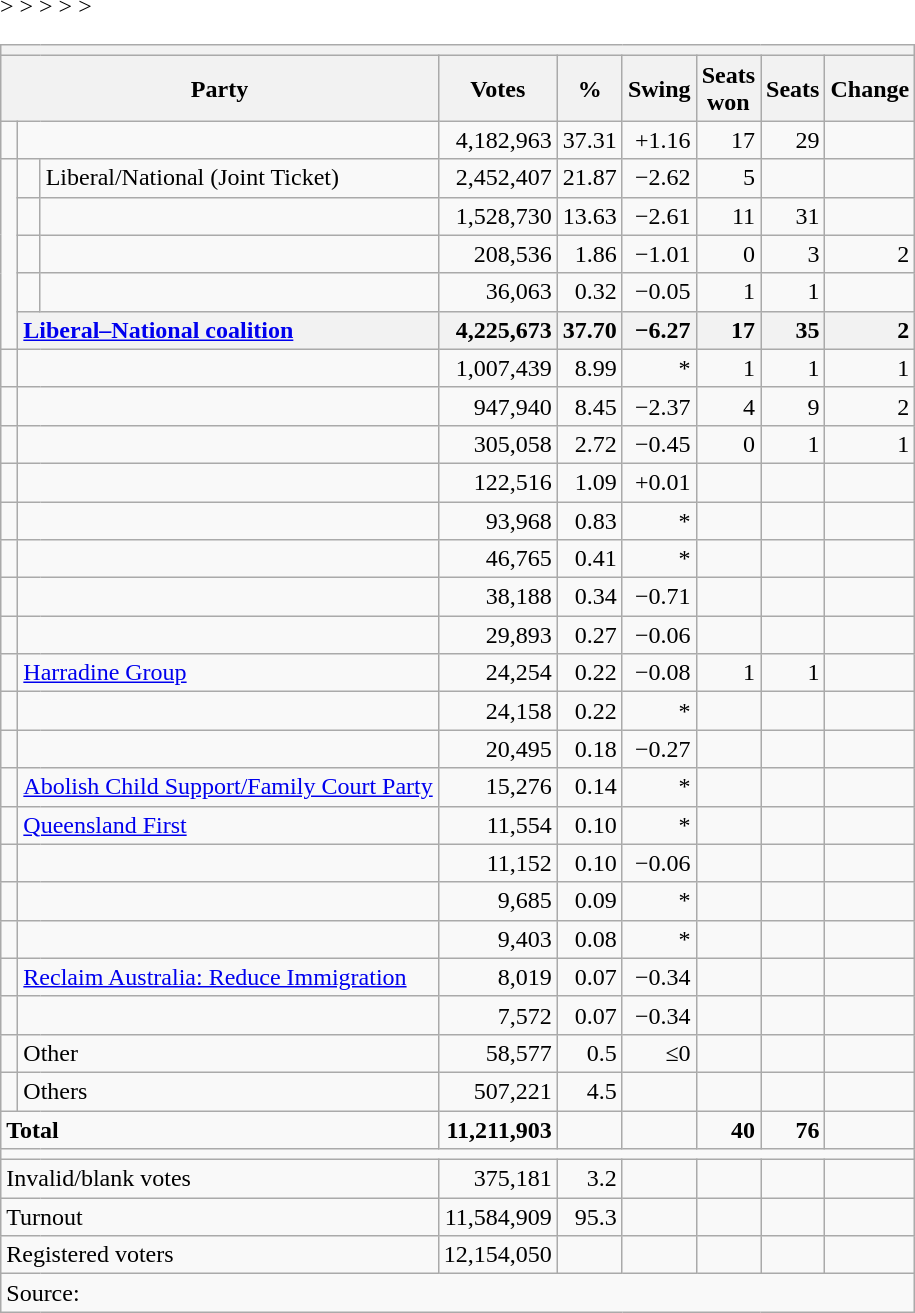<table class="wikitable" style="text-align: right">
<tr>
<th colspan="9"></th>
</tr>
<tr>
<th colspan="3">Party</th>
<th>Votes</th>
<th>%</th>
<th>Swing</th>
<th>Seats<br>won</th>
<th>Seats</th>
<th>Change</th>
</tr>
<tr>
<td> </td>
<td colspan=2 align=left></td>
<td>4,182,963</td>
<td>37.31</td>
<td>+1.16</td>
<td>17</td>
<td>29</td>
<td></td>
</tr>
<tr>
<td rowspan=5> </td>
<td> </td>
<td align=left>Liberal/National (Joint Ticket)</td>
<td>2,452,407</td>
<td>21.87</td>
<td>−2.62</td>
<td>5</td>
<td> </td>
<td></td>
</tr>
<tr>
<td> </td>
<td align=left></td>
<td>1,528,730</td>
<td>13.63</td>
<td>−2.61</td>
<td>11</td>
<td>31</td>
<td></td>
</tr>
<tr>
<td> </td>
<td align=left></td>
<td>208,536</td>
<td>1.86</td>
<td>−1.01</td>
<td>0</td>
<td>3</td>
<td> 2</td>
</tr>
<tr>
<td> </td>
<td align=left></td>
<td>36,063</td>
<td>0.32</td>
<td>−0.05</td>
<td>1</td>
<td>1</td>
<td></td>
</tr>
<tr>
<th colspan=2 style="text-align: left"><a href='#'>Liberal–National coalition</a></th>
<th style="text-align:right;">4,225,673</th>
<th style="text-align:right;">37.70</th>
<th style="text-align:right;">−6.27</th>
<th style="text-align:right;">17</th>
<th style="text-align:right;">35</th>
<th style="text-align:right;"> 2</th>
</tr>
<tr>
<td> </td>
<td colspan=2 align=left></td>
<td>1,007,439</td>
<td>8.99</td>
<td>*</td>
<td>1</td>
<td>1</td>
<td> 1</td>
</tr>
<tr>
<td> </td>
<td colspan=2 align=left></td>
<td>947,940</td>
<td>8.45</td>
<td>−2.37</td>
<td>4</td>
<td>9</td>
<td> 2</td>
</tr>
<tr>
<td> </td>
<td colspan=2 align=left></td>
<td>305,058</td>
<td>2.72</td>
<td>−0.45</td>
<td>0</td>
<td>1</td>
<td> 1</td>
</tr>
<tr <noinclude>>
<td> </td>
<td colspan=2 align=left></td>
<td>122,516</td>
<td>1.09</td>
<td>+0.01</td>
<td></td>
<td></td>
<td></td>
</tr>
<tr>
<td> </td>
<td colspan=2 align=left></td>
<td>93,968</td>
<td>0.83</td>
<td>*</td>
<td></td>
<td></td>
<td></td>
</tr>
<tr>
<td> </td>
<td colspan=2 align=left></td>
<td>46,765</td>
<td>0.41</td>
<td>*</td>
<td></td>
<td></td>
<td></td>
</tr>
<tr>
<td> </td>
<td colspan=2 align=left></td>
<td>38,188</td>
<td>0.34</td>
<td>−0.71</td>
<td></td>
<td></td>
<td></td>
</tr>
<tr>
<td> </td>
<td colspan=2 align=left></td>
<td>29,893</td>
<td>0.27</td>
<td>−0.06</td>
<td></td>
<td></td>
<td></td>
</tr>
<tr </noinclude>>
<td> </td>
<td colspan=2 align=left><a href='#'>Harradine Group</a></td>
<td>24,254</td>
<td>0.22</td>
<td>−0.08</td>
<td>1</td>
<td>1</td>
<td></td>
</tr>
<tr <noinclude>>
<td> </td>
<td colspan=2 align=left></td>
<td>24,158</td>
<td>0.22</td>
<td>*</td>
<td></td>
<td></td>
<td></td>
</tr>
<tr>
<td> </td>
<td colspan=2 align=left></td>
<td>20,495</td>
<td>0.18</td>
<td>−0.27</td>
<td></td>
<td></td>
<td></td>
</tr>
<tr>
<td> </td>
<td colspan=2 align=left><a href='#'>Abolish Child Support/Family Court Party</a></td>
<td>15,276</td>
<td>0.14</td>
<td>*</td>
<td></td>
<td></td>
<td></td>
</tr>
<tr>
<td> </td>
<td colspan=2 align=left><a href='#'>Queensland First</a></td>
<td>11,554</td>
<td>0.10</td>
<td>*</td>
<td></td>
<td></td>
<td></td>
</tr>
<tr>
<td> </td>
<td colspan=2 align=left></td>
<td>11,152</td>
<td>0.10</td>
<td>−0.06</td>
<td></td>
<td></td>
<td></td>
</tr>
<tr>
<td> </td>
<td colspan=2 align=left></td>
<td>9,685</td>
<td>0.09</td>
<td>*</td>
<td></td>
<td></td>
<td></td>
</tr>
<tr>
<td> </td>
<td colspan=2 align=left></td>
<td>9,403</td>
<td>0.08</td>
<td>*</td>
<td></td>
<td></td>
<td></td>
</tr>
<tr>
<td> </td>
<td colspan=2 align=left><a href='#'>Reclaim Australia: Reduce Immigration</a></td>
<td>8,019</td>
<td>0.07</td>
<td>−0.34</td>
<td></td>
<td></td>
<td></td>
</tr>
<tr>
<td> </td>
<td colspan=2 align=left></td>
<td>7,572</td>
<td>0.07</td>
<td>−0.34</td>
<td></td>
<td></td>
<td></td>
</tr>
<tr>
<td> </td>
<td colspan=2 align=left>Other</td>
<td>58,577</td>
<td>0.5</td>
<td>≤0</td>
<td></td>
<td></td>
<td></td>
</tr>
<tr </noinclude><includeonly>>
<td></td>
<td colspan=2 align=left>Others</td>
<td>507,221</td>
<td>4.5</td>
<td></td>
<td></td>
<td></td>
<td></td>
</tr>
<tr </includeonly>>
<td colspan=3 align=left><strong>Total</strong></td>
<td><strong>11,211,903</strong></td>
<td> </td>
<td> </td>
<td><strong>40</strong></td>
<td><strong>76</strong></td>
<td></td>
</tr>
<tr>
<td colspan=9></td>
</tr>
<tr>
<td colspan=3  align=left>Invalid/blank votes</td>
<td>375,181</td>
<td>3.2</td>
<td></td>
<td></td>
<td></td>
<td></td>
</tr>
<tr>
<td colspan=3 align=left>Turnout</td>
<td>11,584,909</td>
<td>95.3</td>
<td></td>
<td></td>
<td></td>
<td></td>
</tr>
<tr>
<td colspan=3 align=left>Registered voters</td>
<td>12,154,050</td>
<td></td>
<td></td>
<td></td>
<td></td>
<td></td>
</tr>
<tr>
<td colspan=9 align=left>Source: </td>
</tr>
</table>
